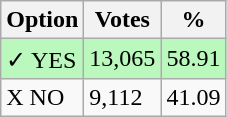<table class="wikitable">
<tr>
<th>Option</th>
<th>Votes</th>
<th>%</th>
</tr>
<tr>
<td style=background:#bbf8be>✓ YES</td>
<td style=background:#bbf8be>13,065</td>
<td style=background:#bbf8be>58.91</td>
</tr>
<tr>
<td>X NO</td>
<td>9,112</td>
<td>41.09</td>
</tr>
</table>
